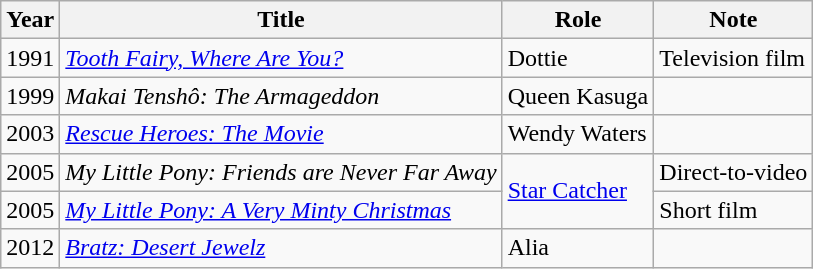<table class="wikitable sortable">
<tr>
<th>Year</th>
<th>Title</th>
<th>Role</th>
<th class="unsortable">Note</th>
</tr>
<tr>
<td>1991</td>
<td><em><a href='#'>Tooth Fairy, Where Are You?</a></em></td>
<td>Dottie</td>
<td>Television film</td>
</tr>
<tr>
<td>1999</td>
<td><em>Makai Tenshô: The Armageddon</em></td>
<td>Queen Kasuga</td>
<td></td>
</tr>
<tr>
<td>2003</td>
<td><em><a href='#'>Rescue Heroes: The Movie</a></em></td>
<td>Wendy Waters</td>
<td></td>
</tr>
<tr>
<td>2005</td>
<td><em>My Little Pony: Friends are Never Far Away</em></td>
<td rowspan="2"><a href='#'>Star Catcher</a></td>
<td>Direct-to-video</td>
</tr>
<tr>
<td>2005</td>
<td><em><a href='#'>My Little Pony: A Very Minty Christmas</a></em></td>
<td>Short film</td>
</tr>
<tr>
<td>2012</td>
<td><em><a href='#'>Bratz: Desert Jewelz</a></em></td>
<td>Alia</td>
<td></td>
</tr>
</table>
